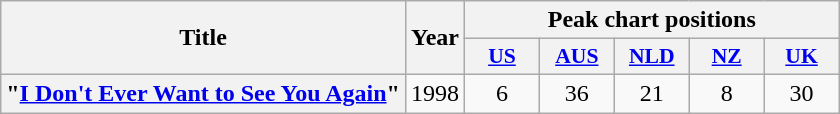<table class="wikitable plainrowheaders" style="text-align:center;">
<tr>
<th scope="col" rowspan="2">Title</th>
<th scope="col" rowspan="2">Year</th>
<th scope="col" colspan="5">Peak chart positions</th>
</tr>
<tr>
<th scope="col" style="width:3em;font-size:90%;"><a href='#'>US</a></th>
<th scope="col" style="width:3em;font-size:90%;"><a href='#'>AUS</a><br></th>
<th scope="col" style="width:3em;font-size:90%;"><a href='#'>NLD</a><br></th>
<th scope="col" style="width:3em;font-size:90%;"><a href='#'>NZ</a><br></th>
<th scope="col" style="width:3em;font-size:90%;"><a href='#'>UK</a><br></th>
</tr>
<tr>
<th scope="row">"<a href='#'>I Don't Ever Want to See You Again</a>"</th>
<td>1998</td>
<td>6</td>
<td>36</td>
<td>21</td>
<td>8</td>
<td>30</td>
</tr>
</table>
